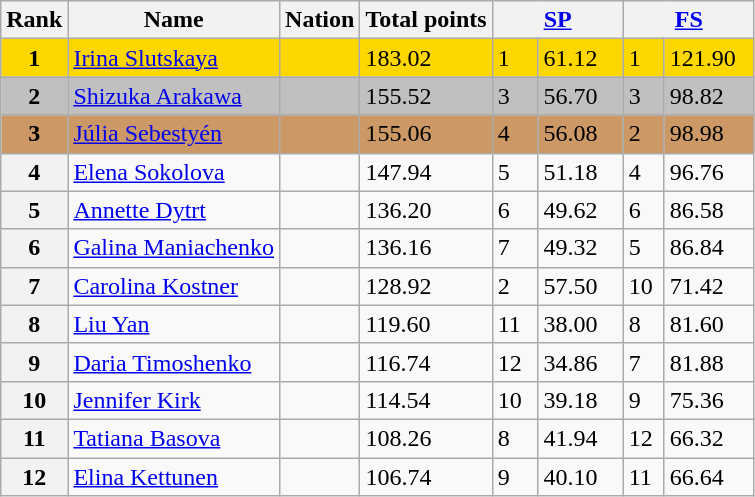<table class="wikitable">
<tr>
<th>Rank</th>
<th>Name</th>
<th>Nation</th>
<th>Total points</th>
<th colspan="2" width="80px"><a href='#'>SP</a></th>
<th colspan="2" width="80px"><a href='#'>FS</a></th>
</tr>
<tr bgcolor="gold">
<td align="center"><strong>1</strong></td>
<td><a href='#'>Irina Slutskaya</a></td>
<td></td>
<td>183.02</td>
<td>1</td>
<td>61.12</td>
<td>1</td>
<td>121.90</td>
</tr>
<tr bgcolor="silver">
<td align="center"><strong>2</strong></td>
<td><a href='#'>Shizuka Arakawa</a></td>
<td></td>
<td>155.52</td>
<td>3</td>
<td>56.70</td>
<td>3</td>
<td>98.82</td>
</tr>
<tr bgcolor="cc9966">
<td align="center"><strong>3</strong></td>
<td><a href='#'>Júlia Sebestyén</a></td>
<td></td>
<td>155.06</td>
<td>4</td>
<td>56.08</td>
<td>2</td>
<td>98.98</td>
</tr>
<tr>
<th>4</th>
<td><a href='#'>Elena Sokolova</a></td>
<td></td>
<td>147.94</td>
<td>5</td>
<td>51.18</td>
<td>4</td>
<td>96.76</td>
</tr>
<tr>
<th>5</th>
<td><a href='#'>Annette Dytrt</a></td>
<td></td>
<td>136.20</td>
<td>6</td>
<td>49.62</td>
<td>6</td>
<td>86.58</td>
</tr>
<tr>
<th>6</th>
<td><a href='#'>Galina Maniachenko</a></td>
<td></td>
<td>136.16</td>
<td>7</td>
<td>49.32</td>
<td>5</td>
<td>86.84</td>
</tr>
<tr>
<th>7</th>
<td><a href='#'>Carolina Kostner</a></td>
<td></td>
<td>128.92</td>
<td>2</td>
<td>57.50</td>
<td>10</td>
<td>71.42</td>
</tr>
<tr>
<th>8</th>
<td><a href='#'>Liu Yan</a></td>
<td></td>
<td>119.60</td>
<td>11</td>
<td>38.00</td>
<td>8</td>
<td>81.60</td>
</tr>
<tr>
<th>9</th>
<td><a href='#'>Daria Timoshenko</a></td>
<td></td>
<td>116.74</td>
<td>12</td>
<td>34.86</td>
<td>7</td>
<td>81.88</td>
</tr>
<tr>
<th>10</th>
<td><a href='#'>Jennifer Kirk</a></td>
<td></td>
<td>114.54</td>
<td>10</td>
<td>39.18</td>
<td>9</td>
<td>75.36</td>
</tr>
<tr>
<th>11</th>
<td><a href='#'>Tatiana Basova</a></td>
<td></td>
<td>108.26</td>
<td>8</td>
<td>41.94</td>
<td>12</td>
<td>66.32</td>
</tr>
<tr>
<th>12</th>
<td><a href='#'>Elina Kettunen</a></td>
<td></td>
<td>106.74</td>
<td>9</td>
<td>40.10</td>
<td>11</td>
<td>66.64</td>
</tr>
</table>
